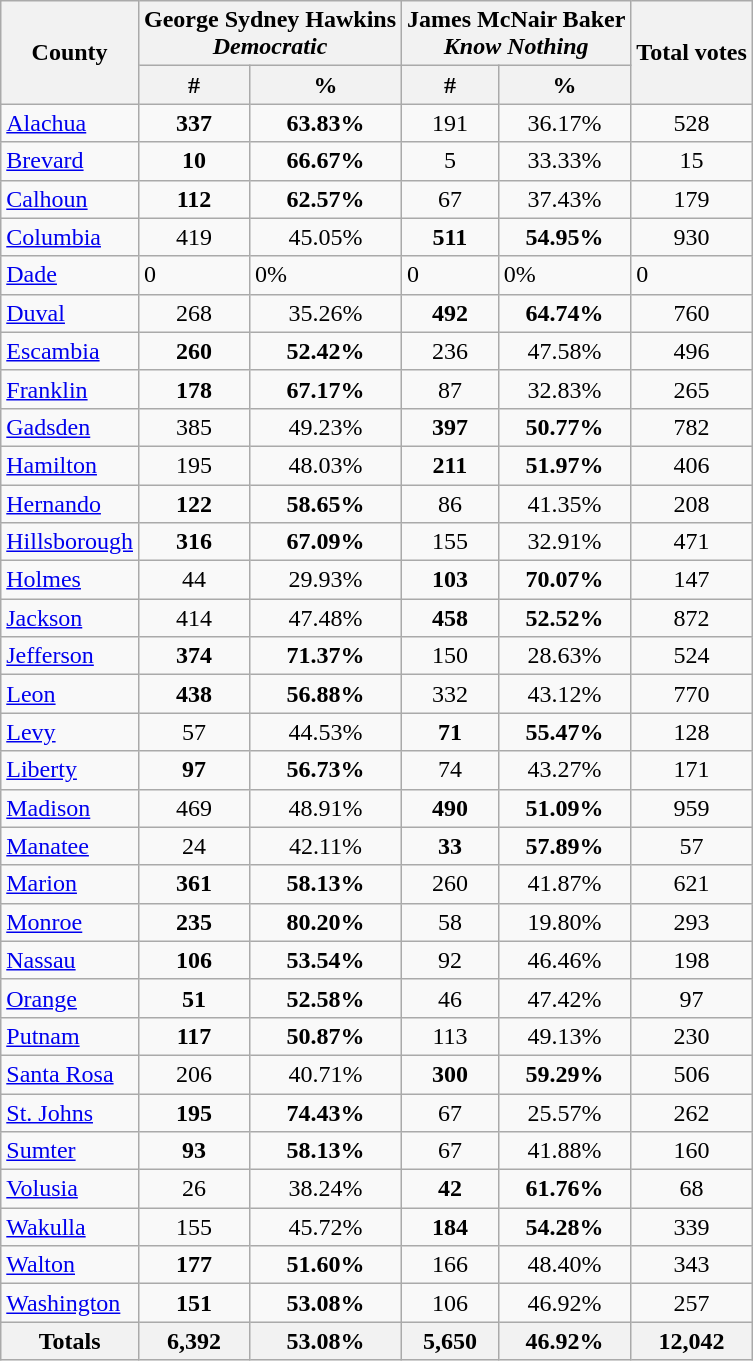<table class="wikitable sortable">
<tr>
<th rowspan="2">County</th>
<th colspan="2" style="text-align: center;" >George Sydney Hawkins <br> <em>Democratic</em></th>
<th colspan="2" style="text-align: center;" >James McNair Baker <br><em>Know Nothing</em></th>
<th rowspan="2">Total votes</th>
</tr>
<tr>
<th colspan="1" style="text-align: center;" >#</th>
<th colspan="1" style="text-align: center;" >%</th>
<th colspan="1" style="text-align: center;" >#</th>
<th colspan="1" style="text-align: center;" >%</th>
</tr>
<tr>
<td><a href='#'>Alachua</a></td>
<td align="center"><strong>337</strong></td>
<td align="center"><strong>63.83%</strong></td>
<td align="center">191</td>
<td align="center">36.17%</td>
<td align="center">528</td>
</tr>
<tr>
<td><a href='#'>Brevard</a></td>
<td align="center"><strong>10</strong></td>
<td align="center"><strong>66.67%</strong></td>
<td align="center">5</td>
<td align="center">33.33%</td>
<td align="center">15</td>
</tr>
<tr>
<td><a href='#'>Calhoun</a></td>
<td align="center"><strong>112</strong></td>
<td align="center"><strong>62.57%</strong></td>
<td align="center">67</td>
<td align="center">37.43%</td>
<td align="center">179</td>
</tr>
<tr>
<td><a href='#'>Columbia</a></td>
<td align="center">419</td>
<td align="center">45.05%</td>
<td align="center"><strong>511</strong></td>
<td align="center"><strong>54.95%</strong></td>
<td align="center">930</td>
</tr>
<tr>
<td><a href='#'>Dade</a></td>
<td>0</td>
<td>0%</td>
<td>0</td>
<td>0%</td>
<td>0</td>
</tr>
<tr>
<td><a href='#'>Duval</a></td>
<td align="center">268</td>
<td align="center">35.26%</td>
<td align="center"><strong>492</strong></td>
<td align="center"><strong>64.74%</strong></td>
<td align="center">760</td>
</tr>
<tr>
<td><a href='#'>Escambia</a></td>
<td align="center"><strong>260</strong></td>
<td align="center"><strong>52.42%</strong></td>
<td align="center">236</td>
<td align="center">47.58%</td>
<td align="center">496</td>
</tr>
<tr>
<td><a href='#'>Franklin</a></td>
<td align="center"><strong>178</strong></td>
<td align="center"><strong>67.17%</strong></td>
<td align="center">87</td>
<td align="center">32.83%</td>
<td align="center">265</td>
</tr>
<tr>
<td><a href='#'>Gadsden</a></td>
<td align="center">385</td>
<td align="center">49.23%</td>
<td align="center"><strong>397</strong></td>
<td align="center"><strong>50.77%</strong></td>
<td align="center">782</td>
</tr>
<tr>
<td><a href='#'>Hamilton</a></td>
<td align="center">195</td>
<td align="center">48.03%</td>
<td align="center"><strong>211</strong></td>
<td align="center"><strong>51.97%</strong></td>
<td align="center">406</td>
</tr>
<tr>
<td><a href='#'>Hernando</a></td>
<td align="center"><strong>122</strong></td>
<td align="center"><strong>58.65%</strong></td>
<td align="center">86</td>
<td align="center">41.35%</td>
<td align="center">208</td>
</tr>
<tr>
<td><a href='#'>Hillsborough</a></td>
<td align="center"><strong>316</strong></td>
<td align="center"><strong>67.09%</strong></td>
<td align="center">155</td>
<td align="center">32.91%</td>
<td align="center">471</td>
</tr>
<tr>
<td><a href='#'>Holmes</a></td>
<td align="center">44</td>
<td align="center">29.93%</td>
<td align="center"><strong>103</strong></td>
<td align="center"><strong>70.07%</strong></td>
<td align="center">147</td>
</tr>
<tr>
<td><a href='#'>Jackson</a></td>
<td align="center">414</td>
<td align="center">47.48%</td>
<td align="center"><strong>458</strong></td>
<td align="center"><strong>52.52%</strong></td>
<td align="center">872</td>
</tr>
<tr>
<td><a href='#'>Jefferson</a></td>
<td align="center"><strong>374</strong></td>
<td align="center"><strong>71.37%</strong></td>
<td align="center">150</td>
<td align="center">28.63%</td>
<td align="center">524</td>
</tr>
<tr>
<td><a href='#'>Leon</a></td>
<td align="center"><strong>438</strong></td>
<td align="center"><strong>56.88%</strong></td>
<td align="center">332</td>
<td align="center">43.12%</td>
<td align="center">770</td>
</tr>
<tr>
<td><a href='#'>Levy</a></td>
<td align="center">57</td>
<td align="center">44.53%</td>
<td align="center"><strong>71</strong></td>
<td align="center"><strong>55.47%</strong></td>
<td align="center">128</td>
</tr>
<tr>
<td><a href='#'>Liberty</a></td>
<td align="center"><strong>97</strong></td>
<td align="center"><strong>56.73%</strong></td>
<td align="center">74</td>
<td align="center">43.27%</td>
<td align="center">171</td>
</tr>
<tr>
<td><a href='#'>Madison</a></td>
<td align="center">469</td>
<td align="center">48.91%</td>
<td align="center"><strong>490</strong></td>
<td align="center"><strong>51.09%</strong></td>
<td align="center">959</td>
</tr>
<tr>
<td><a href='#'>Manatee</a></td>
<td align="center">24</td>
<td align="center">42.11%</td>
<td align="center"><strong>33</strong></td>
<td align="center"><strong>57.89%</strong></td>
<td align="center">57</td>
</tr>
<tr>
<td><a href='#'>Marion</a></td>
<td align="center"><strong>361</strong></td>
<td align="center"><strong>58.13%</strong></td>
<td align="center">260</td>
<td align="center">41.87%</td>
<td align="center">621</td>
</tr>
<tr>
<td><a href='#'>Monroe</a></td>
<td align="center"><strong>235</strong></td>
<td align="center"><strong>80.20%</strong></td>
<td align="center">58</td>
<td align="center">19.80%</td>
<td align="center">293</td>
</tr>
<tr>
<td><a href='#'>Nassau</a></td>
<td align="center"><strong>106</strong></td>
<td align="center"><strong>53.54%</strong></td>
<td align="center">92</td>
<td align="center">46.46%</td>
<td align="center">198</td>
</tr>
<tr>
<td><a href='#'>Orange</a></td>
<td align="center"><strong>51</strong></td>
<td align="center"><strong>52.58%</strong></td>
<td align="center">46</td>
<td align="center">47.42%</td>
<td align="center">97</td>
</tr>
<tr>
<td><a href='#'>Putnam</a></td>
<td align="center"><strong>117</strong></td>
<td align="center"><strong>50.87%</strong></td>
<td align="center">113</td>
<td align="center">49.13%</td>
<td align="center">230</td>
</tr>
<tr>
<td><a href='#'>Santa Rosa</a></td>
<td align="center">206</td>
<td align="center">40.71%</td>
<td align="center"><strong>300</strong></td>
<td align="center"><strong>59.29%</strong></td>
<td align="center">506</td>
</tr>
<tr>
<td><a href='#'>St. Johns</a></td>
<td align="center"><strong>195</strong></td>
<td align="center"><strong>74.43%</strong></td>
<td align="center">67</td>
<td align="center">25.57%</td>
<td align="center">262</td>
</tr>
<tr>
<td><a href='#'>Sumter</a></td>
<td align="center"><strong>93</strong></td>
<td align="center"><strong>58.13%</strong></td>
<td align="center">67</td>
<td align="center">41.88%</td>
<td align="center">160</td>
</tr>
<tr>
<td><a href='#'>Volusia</a></td>
<td align="center">26</td>
<td align="center">38.24%</td>
<td align="center"><strong>42</strong></td>
<td align="center"><strong>61.76%</strong></td>
<td align="center">68</td>
</tr>
<tr>
<td><a href='#'>Wakulla</a></td>
<td align="center">155</td>
<td align="center">45.72%</td>
<td align="center"><strong>184</strong></td>
<td align="center"><strong>54.28%</strong></td>
<td align="center">339</td>
</tr>
<tr>
<td><a href='#'>Walton</a></td>
<td align="center"><strong>177</strong></td>
<td align="center"><strong>51.60%</strong></td>
<td align="center">166</td>
<td align="center">48.40%</td>
<td align="center">343</td>
</tr>
<tr>
<td><a href='#'>Washington</a></td>
<td align="center"><strong>151</strong></td>
<td align="center"><strong>53.08%</strong></td>
<td align="center">106</td>
<td align="center">46.92%</td>
<td align="center">257</td>
</tr>
<tr>
<th>Totals</th>
<th><strong>6,392</strong></th>
<th><strong>53.08%</strong></th>
<th><strong>5,650</strong></th>
<th><strong>46.92%</strong></th>
<th>12,042</th>
</tr>
</table>
